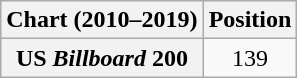<table class="wikitable plainrowheaders" style="text-align:center">
<tr>
<th scope="col">Chart (2010–2019)</th>
<th scope="col">Position</th>
</tr>
<tr>
<th scope="row">US <em>Billboard</em> 200</th>
<td>139</td>
</tr>
</table>
